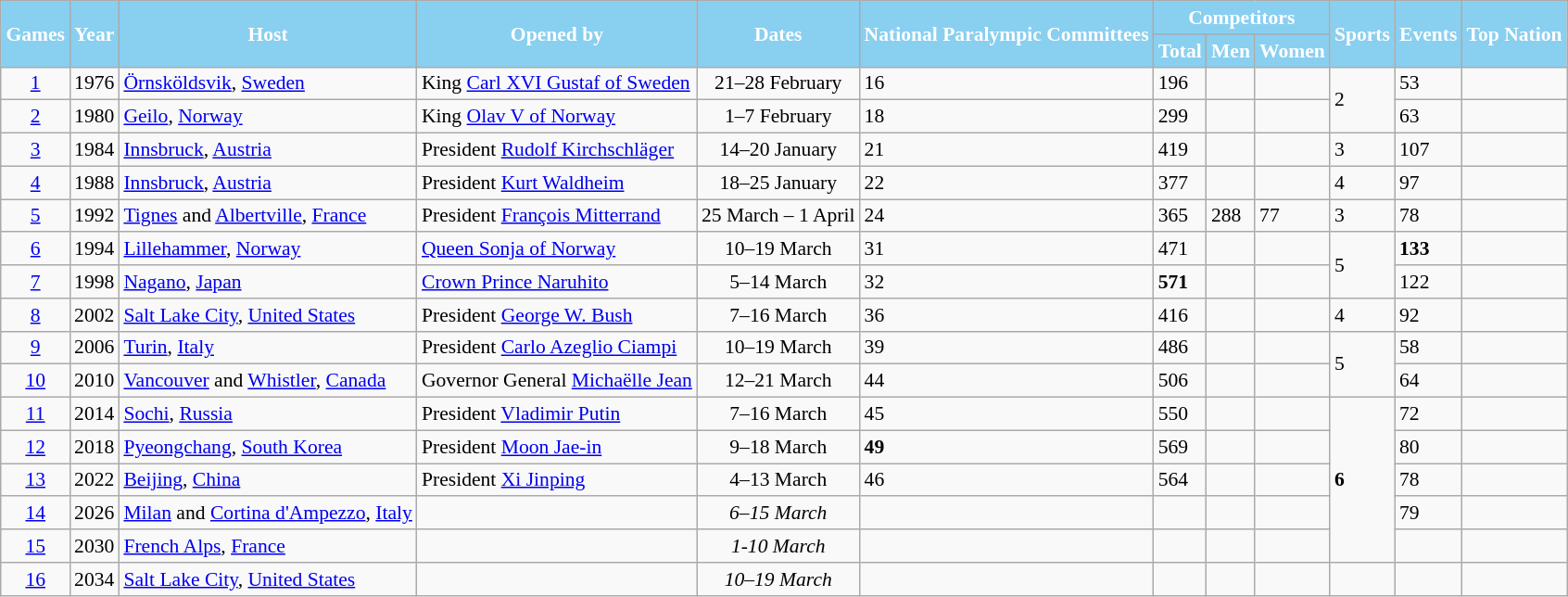<table class="sortable wikitable" style="margin:1em auto; font-size: 90%">
<tr>
<th rowspan=2 style="background:#89CFF0; color:white;">Games</th>
<th rowspan=2 style="background:#89CFF0; color:white;">Year</th>
<th rowspan=2 style="background:#89CFF0; color:white;">Host</th>
<th rowspan=2 style="background:#89CFF0; color:white;">Opened by</th>
<th rowspan=2 style="background:#89CFF0; color:white;">Dates</th>
<th rowspan=2 style="background:#89CFF0; color:white;">National Paralympic Committees</th>
<th colspan=3 style="background:#89CFF0; color:white;">Competitors</th>
<th rowspan=2 style="background:#89CFF0; color:white;">Sports</th>
<th rowspan=2 style="background:#89CFF0; color:white;">Events</th>
<th rowspan=2 style="background:#89CFF0; color:white;">Top Nation</th>
</tr>
<tr>
<th style="background:#89CFF0; color:white;">Total</th>
<th style="background:#89CFF0; color:white;">Men</th>
<th style="background:#89CFF0; color:white;">Women</th>
</tr>
<tr>
<td align=center><a href='#'>1</a></td>
<td align=center>1976</td>
<td align=left> <a href='#'>Örnsköldsvik</a>, <a href='#'>Sweden</a></td>
<td align=left>King <a href='#'>Carl XVI Gustaf of Sweden</a></td>
<td align=center>21–28 February</td>
<td>16</td>
<td>196</td>
<td></td>
<td></td>
<td rowspan=2>2</td>
<td>53</td>
<td></td>
</tr>
<tr>
<td align=center><a href='#'>2</a></td>
<td align=center>1980</td>
<td align=left> <a href='#'>Geilo</a>, <a href='#'>Norway</a></td>
<td align=left>King <a href='#'>Olav V of Norway</a></td>
<td align=center>1–7 February</td>
<td>18</td>
<td>299</td>
<td></td>
<td></td>
<td>63</td>
<td></td>
</tr>
<tr>
<td align=center><a href='#'>3</a></td>
<td align=center>1984</td>
<td align=left> <a href='#'>Innsbruck</a>, <a href='#'>Austria</a></td>
<td align=left>President <a href='#'>Rudolf Kirchschläger</a></td>
<td align=center>14–20 January</td>
<td>21</td>
<td>419</td>
<td></td>
<td></td>
<td>3</td>
<td>107</td>
<td></td>
</tr>
<tr>
<td align=center><a href='#'>4</a></td>
<td align=center>1988</td>
<td align=left> <a href='#'>Innsbruck</a>, <a href='#'>Austria</a></td>
<td align=left>President <a href='#'>Kurt Waldheim</a></td>
<td align=center>18–25 January</td>
<td>22</td>
<td>377</td>
<td></td>
<td></td>
<td>4</td>
<td>97</td>
<td></td>
</tr>
<tr>
<td align=center><a href='#'>5</a></td>
<td align=center>1992</td>
<td align=left> <a href='#'>Tignes</a> and <a href='#'>Albertville</a>, <a href='#'>France</a></td>
<td align=left>President <a href='#'>François Mitterrand</a></td>
<td align=center>25 March – 1 April</td>
<td>24</td>
<td>365</td>
<td>288</td>
<td>77</td>
<td>3</td>
<td>78</td>
<td></td>
</tr>
<tr>
<td align=center><a href='#'>6</a></td>
<td align=center>1994</td>
<td align=left> <a href='#'>Lillehammer</a>, <a href='#'>Norway</a></td>
<td align=left><a href='#'>Queen Sonja of Norway</a></td>
<td align=center>10–19 March</td>
<td>31</td>
<td>471</td>
<td></td>
<td></td>
<td rowspan=2>5</td>
<td><strong>133</strong></td>
<td></td>
</tr>
<tr>
<td align=center><a href='#'>7</a></td>
<td align=center>1998</td>
<td align=left> <a href='#'>Nagano</a>, <a href='#'>Japan</a></td>
<td align=left><a href='#'>Crown Prince Naruhito</a></td>
<td align=center>5–14 March</td>
<td>32</td>
<td><strong>571</strong></td>
<td></td>
<td></td>
<td>122</td>
<td></td>
</tr>
<tr>
<td align=center><a href='#'>8</a></td>
<td align=center>2002</td>
<td align=left> <a href='#'>Salt Lake City</a>, <a href='#'>United States</a></td>
<td align=left>President <a href='#'>George W. Bush</a></td>
<td align=center>7–16 March</td>
<td>36</td>
<td>416</td>
<td></td>
<td></td>
<td>4</td>
<td>92</td>
<td></td>
</tr>
<tr>
<td align=center><a href='#'>9</a></td>
<td align=center>2006</td>
<td align=left> <a href='#'>Turin</a>, <a href='#'>Italy</a></td>
<td align=left>President <a href='#'>Carlo Azeglio Ciampi</a></td>
<td align=center>10–19 March</td>
<td>39</td>
<td>486</td>
<td></td>
<td></td>
<td rowspan=2>5</td>
<td>58</td>
<td></td>
</tr>
<tr>
<td align=center><a href='#'>10</a></td>
<td align=center>2010</td>
<td align=left> <a href='#'>Vancouver</a> and <a href='#'>Whistler</a>, <a href='#'>Canada</a></td>
<td align=left>Governor General <a href='#'>Michaëlle Jean</a></td>
<td align=center>12–21 March</td>
<td>44</td>
<td>506</td>
<td></td>
<td></td>
<td>64</td>
<td></td>
</tr>
<tr>
<td align=center><a href='#'>11</a></td>
<td align=center>2014</td>
<td align=left> <a href='#'>Sochi</a>, <a href='#'>Russia</a></td>
<td align=left>President <a href='#'>Vladimir Putin</a></td>
<td align=center>7–16 March</td>
<td>45</td>
<td>550</td>
<td></td>
<td></td>
<td rowspan=5><strong>6</strong></td>
<td>72</td>
<td></td>
</tr>
<tr>
<td align=center><a href='#'>12</a></td>
<td align=center>2018</td>
<td align=left> <a href='#'>Pyeongchang</a>, <a href='#'>South Korea</a></td>
<td align=left>President <a href='#'>Moon Jae-in</a></td>
<td align=center>9–18 March</td>
<td><strong>49</strong></td>
<td>569</td>
<td></td>
<td></td>
<td>80</td>
<td></td>
</tr>
<tr>
<td align=center><a href='#'>13</a></td>
<td align=center>2022</td>
<td align=left> <a href='#'>Beijing</a>, <a href='#'>China</a></td>
<td align=left>President <a href='#'>Xi Jinping</a></td>
<td align=center>4–13 March</td>
<td>46</td>
<td>564</td>
<td></td>
<td></td>
<td>78</td>
<td></td>
</tr>
<tr>
<td align=center><a href='#'>14</a></td>
<td align=center>2026</td>
<td align=left> <a href='#'>Milan</a> and <a href='#'>Cortina d'Ampezzo</a>, <a href='#'>Italy</a></td>
<td align=left></td>
<td align=center><em>6–15 March</em></td>
<td></td>
<td></td>
<td></td>
<td></td>
<td>79</td>
<td></td>
</tr>
<tr>
<td align=center><a href='#'>15</a></td>
<td align=center>2030</td>
<td align=left> <a href='#'>French Alps</a>, <a href='#'>France</a></td>
<td align=left></td>
<td align=center><em>1-10 March</em></td>
<td></td>
<td></td>
<td></td>
<td></td>
<td></td>
<td></td>
</tr>
<tr>
<td align=center><a href='#'>16</a></td>
<td align=center>2034</td>
<td align=left> <a href='#'>Salt Lake City</a>, <a href='#'>United States</a></td>
<td align=left></td>
<td align=center><em>10–19 March</em></td>
<td></td>
<td></td>
<td></td>
<td></td>
<td></td>
<td></td>
<td></td>
</tr>
</table>
